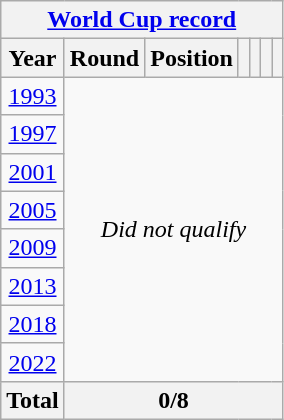<table class="wikitable" style="text-align: center;">
<tr>
<th colspan=10><a href='#'>World Cup record</a></th>
</tr>
<tr>
<th>Year</th>
<th>Round</th>
<th>Position</th>
<th></th>
<th></th>
<th></th>
<th></th>
</tr>
<tr>
<td> <a href='#'>1993</a></td>
<td rowspan=8 colspan=6><em>Did not qualify</em></td>
</tr>
<tr>
<td> <a href='#'>1997</a></td>
</tr>
<tr>
<td> <a href='#'>2001</a></td>
</tr>
<tr>
<td> <a href='#'>2005</a></td>
</tr>
<tr>
<td> <a href='#'>2009</a></td>
</tr>
<tr>
<td> <a href='#'>2013</a></td>
</tr>
<tr>
<td> <a href='#'>2018</a></td>
</tr>
<tr>
<td> <a href='#'>2022</a></td>
</tr>
<tr>
<th>Total</th>
<th colspan=6>0/8</th>
</tr>
</table>
